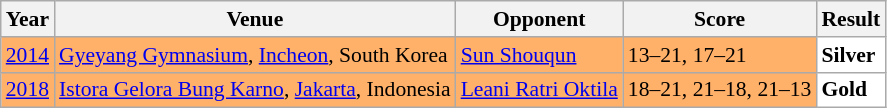<table class="sortable wikitable" style="font-size: 90%;">
<tr>
<th>Year</th>
<th>Venue</th>
<th>Opponent</th>
<th>Score</th>
<th>Result</th>
</tr>
<tr style="background:#FFB069">
<td align="center"><a href='#'>2014</a></td>
<td align="left"><a href='#'>Gyeyang Gymnasium</a>, <a href='#'>Incheon</a>, South Korea</td>
<td align="left"> <a href='#'>Sun Shouqun</a></td>
<td align="left">13–21, 17–21</td>
<td style="text-align:left; background:white"> <strong>Silver</strong></td>
</tr>
<tr style="background:#FFB069">
<td align="center"><a href='#'>2018</a></td>
<td align="left"><a href='#'>Istora Gelora Bung Karno</a>, <a href='#'>Jakarta</a>, Indonesia</td>
<td align="left"> <a href='#'>Leani Ratri Oktila</a></td>
<td align="left">18–21, 21–18, 21–13</td>
<td style="text-align:left; background:white"> <strong>Gold</strong></td>
</tr>
</table>
